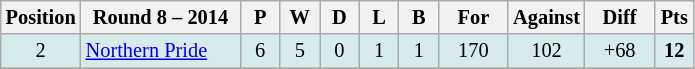<table class="wikitable" style="text-align:center; font-size:85%;">
<tr>
<th width=40 abbr="Position">Position</th>
<th width=100>Round 8 – 2014</th>
<th width=20 abbr="Played">P</th>
<th width=20 abbr="Won">W</th>
<th width=20 abbr="Drawn">D</th>
<th width=20 abbr="Lost">L</th>
<th width=20 abbr="Bye">B</th>
<th width=40 abbr="Points for">For</th>
<th width=40 abbr="Points against">Against</th>
<th width=40 abbr="Points difference">Diff</th>
<th width=20 abbr="Points">Pts</th>
</tr>
<tr style="background: #d7ebed;">
<td>2</td>
<td style="text-align:left;"> <a href='#'>Northern Pride</a></td>
<td>6</td>
<td>5</td>
<td>0</td>
<td>1</td>
<td>1</td>
<td>170</td>
<td>102</td>
<td>+68</td>
<td><strong>12</strong></td>
</tr>
<tr>
</tr>
</table>
